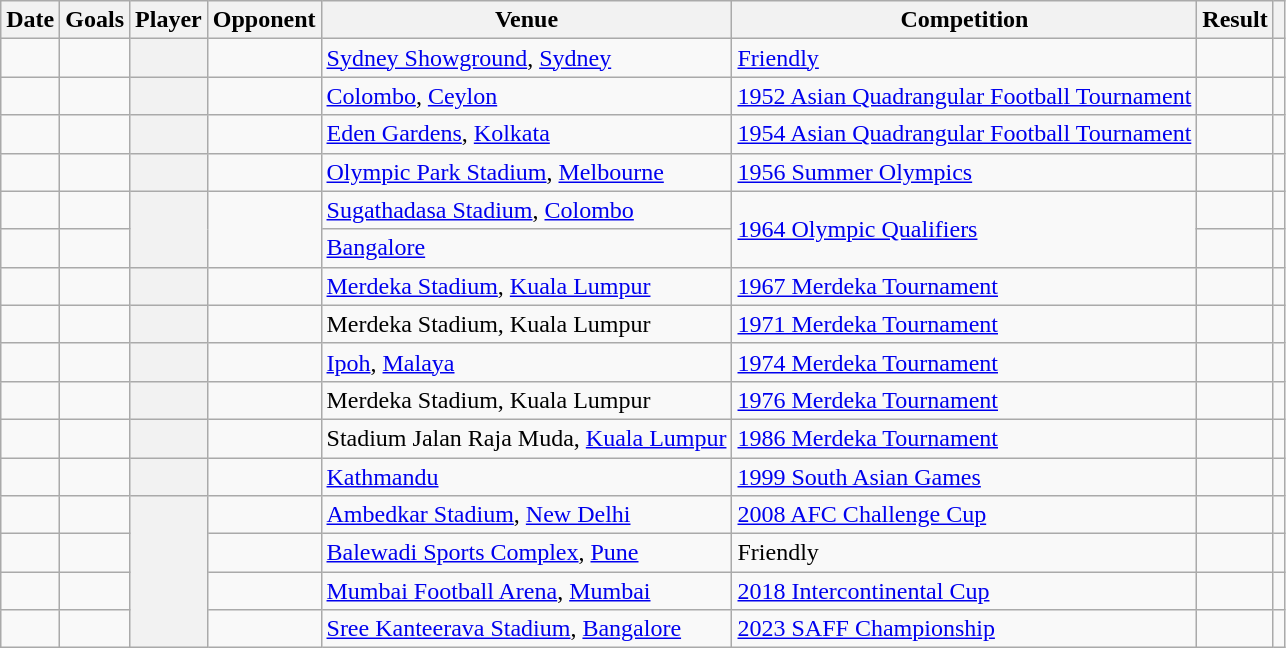<table class="wikitable sortable plainrowheaders">
<tr>
<th scope="col">Date</th>
<th scope="col">Goals</th>
<th scope="col">Player</th>
<th scope="col">Opponent</th>
<th scope="col">Venue</th>
<th scope="col">Competition</th>
<th scope="col" class="align:center">Result</th>
<th scope="col" class="unsortable"></th>
</tr>
<tr>
<td></td>
<td></td>
<th scope="row"></th>
<td></td>
<td><a href='#'>Sydney Showground</a>, <a href='#'>Sydney</a></td>
<td><a href='#'>Friendly</a></td>
<td data-sort-value="04"></td>
<td></td>
</tr>
<tr>
<td></td>
<td></td>
<th scope="row"></th>
<td></td>
<td><a href='#'>Colombo</a>, <a href='#'>Ceylon</a></td>
<td><a href='#'>1952 Asian Quadrangular Football Tournament</a></td>
<td data-sort-value="04"></td>
<td></td>
</tr>
<tr>
<td></td>
<td></td>
<th scope="row"></th>
<td></td>
<td><a href='#'>Eden Gardens</a>, <a href='#'>Kolkata</a></td>
<td><a href='#'>1954 Asian Quadrangular Football Tournament</a></td>
<td data-sort-value="03"></td>
<td></td>
</tr>
<tr>
<td></td>
<td></td>
<th scope="row"></th>
<td></td>
<td><a href='#'>Olympic Park Stadium</a>, <a href='#'>Melbourne</a></td>
<td><a href='#'>1956 Summer Olympics</a></td>
<td data-sort-value="04"></td>
<td></td>
</tr>
<tr>
<td></td>
<td></td>
<th scope="row" rowspan="2"></th>
<td rowspan="2"></td>
<td><a href='#'>Sugathadasa Stadium</a>, <a href='#'>Colombo</a></td>
<td rowspan="2"><a href='#'>1964 Olympic Qualifiers</a></td>
<td data-sort-value="05"></td>
<td></td>
</tr>
<tr>
<td></td>
<td></td>
<td><a href='#'>Bangalore</a></td>
<td data-sort-value="07"></td>
<td></td>
</tr>
<tr>
<td></td>
<td></td>
<th scope="row"></th>
<td></td>
<td><a href='#'>Merdeka Stadium</a>, <a href='#'>Kuala Lumpur</a></td>
<td><a href='#'>1967 Merdeka Tournament</a></td>
<td data-sort-value="04"></td>
<td></td>
</tr>
<tr>
<td></td>
<td></td>
<th scope="row"></th>
<td></td>
<td>Merdeka Stadium, Kuala Lumpur</td>
<td><a href='#'>1971 Merdeka Tournament</a></td>
<td data-sort-value="05"></td>
<td></td>
</tr>
<tr>
<td></td>
<td></td>
<th scope="row"></th>
<td></td>
<td><a href='#'>Ipoh</a>, <a href='#'>Malaya</a></td>
<td><a href='#'>1974 Merdeka Tournament</a></td>
<td data-sort-value="04"></td>
<td></td>
</tr>
<tr>
<td></td>
<td></td>
<th scope="row"></th>
<td></td>
<td>Merdeka Stadium, Kuala Lumpur</td>
<td><a href='#'>1976 Merdeka Tournament</a></td>
<td data-sort-value="03"></td>
<td></td>
</tr>
<tr>
<td></td>
<td></td>
<th scope="row"></th>
<td></td>
<td>Stadium Jalan Raja Muda, <a href='#'>Kuala Lumpur</a></td>
<td><a href='#'>1986 Merdeka Tournament</a></td>
<td data-sort-value="03"></td>
<td></td>
</tr>
<tr>
<td></td>
<td></td>
<th scope="row"></th>
<td></td>
<td><a href='#'>Kathmandu</a></td>
<td><a href='#'>1999 South Asian Games</a></td>
<td data-sort-value="05"></td>
<td></td>
</tr>
<tr>
<td></td>
<td></td>
<th scope="row" rowspan="4"></th>
<td></td>
<td><a href='#'>Ambedkar Stadium</a>, <a href='#'>New Delhi</a></td>
<td><a href='#'>2008 AFC Challenge Cup</a></td>
<td data-sort-value="04"></td>
<td></td>
</tr>
<tr>
<td></td>
<td></td>
<td></td>
<td><a href='#'>Balewadi Sports Complex</a>, <a href='#'>Pune</a></td>
<td>Friendly</td>
<td data-sort-value="03"></td>
<td></td>
</tr>
<tr>
<td></td>
<td></td>
<td></td>
<td><a href='#'>Mumbai Football Arena</a>, <a href='#'>Mumbai</a></td>
<td><a href='#'>2018 Intercontinental Cup</a></td>
<td data-sort-value="05"></td>
<td></td>
</tr>
<tr>
<td></td>
<td></td>
<td></td>
<td><a href='#'>Sree Kanteerava Stadium</a>, <a href='#'>Bangalore</a></td>
<td><a href='#'>2023 SAFF Championship</a></td>
<td data-sort-value="03"></td>
<td></td>
</tr>
</table>
